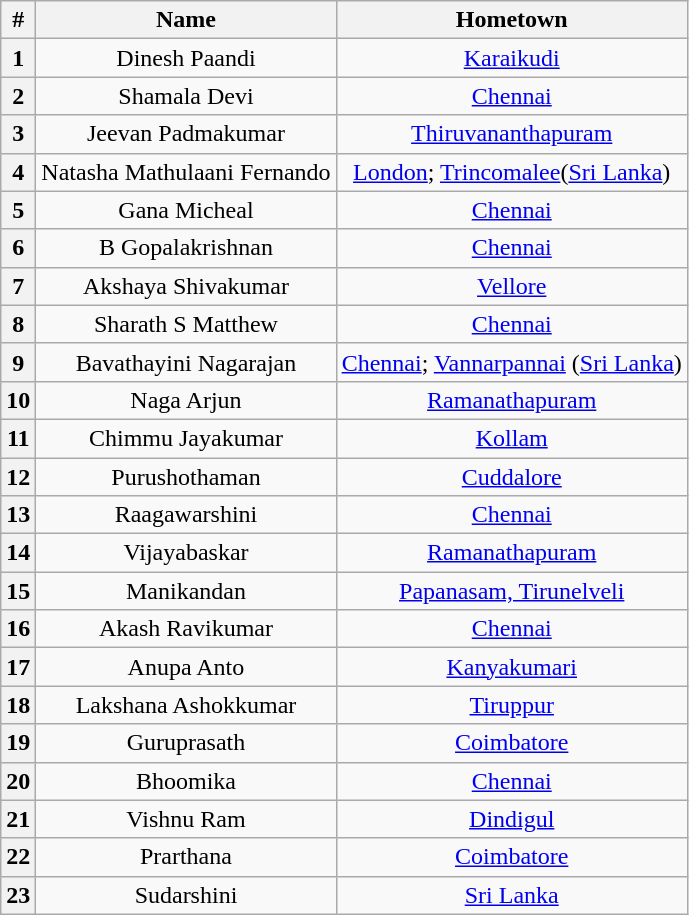<table class="wikitable sortable" style="text-align:center;font-size:100%">
<tr>
<th scope="col">#</th>
<th scope="col">Name</th>
<th scope="col">Hometown</th>
</tr>
<tr>
<th>1</th>
<td>Dinesh Paandi</td>
<td><a href='#'>Karaikudi</a></td>
</tr>
<tr>
<th>2</th>
<td>Shamala Devi</td>
<td><a href='#'>Chennai</a></td>
</tr>
<tr>
<th>3</th>
<td>Jeevan Padmakumar</td>
<td><a href='#'>Thiruvananthapuram</a></td>
</tr>
<tr>
<th>4</th>
<td>Natasha Mathulaani Fernando</td>
<td><a href='#'>London</a>; <a href='#'>Trincomalee</a>(<a href='#'>Sri Lanka</a>)</td>
</tr>
<tr>
<th>5</th>
<td>Gana Micheal</td>
<td><a href='#'>Chennai</a></td>
</tr>
<tr>
<th>6</th>
<td>B Gopalakrishnan</td>
<td><a href='#'>Chennai</a></td>
</tr>
<tr>
<th>7</th>
<td>Akshaya Shivakumar</td>
<td><a href='#'>Vellore</a></td>
</tr>
<tr>
<th>8</th>
<td>Sharath S Matthew</td>
<td><a href='#'>Chennai</a></td>
</tr>
<tr>
<th>9</th>
<td>Bavathayini Nagarajan</td>
<td><a href='#'>Chennai</a>; <a href='#'>Vannarpannai</a> (<a href='#'>Sri Lanka</a>)</td>
</tr>
<tr>
<th>10</th>
<td>Naga Arjun</td>
<td><a href='#'>Ramanathapuram</a></td>
</tr>
<tr>
<th>11</th>
<td>Chimmu Jayakumar</td>
<td><a href='#'>Kollam</a></td>
</tr>
<tr>
<th>12</th>
<td>Purushothaman</td>
<td><a href='#'>Cuddalore</a></td>
</tr>
<tr>
<th>13</th>
<td>Raagawarshini</td>
<td><a href='#'>Chennai</a></td>
</tr>
<tr>
<th>14</th>
<td>Vijayabaskar</td>
<td><a href='#'>Ramanathapuram</a></td>
</tr>
<tr>
<th>15</th>
<td>Manikandan</td>
<td><a href='#'>Papanasam, Tirunelveli</a></td>
</tr>
<tr>
<th>16</th>
<td>Akash Ravikumar</td>
<td><a href='#'>Chennai</a></td>
</tr>
<tr>
<th>17</th>
<td>Anupa Anto</td>
<td><a href='#'>Kanyakumari</a></td>
</tr>
<tr>
<th>18</th>
<td>Lakshana Ashokkumar</td>
<td><a href='#'>Tiruppur</a></td>
</tr>
<tr>
<th>19</th>
<td>Guruprasath</td>
<td><a href='#'>Coimbatore</a></td>
</tr>
<tr>
<th>20</th>
<td>Bhoomika</td>
<td><a href='#'>Chennai</a></td>
</tr>
<tr>
<th>21</th>
<td>Vishnu Ram</td>
<td><a href='#'>Dindigul</a></td>
</tr>
<tr>
<th>22</th>
<td>Prarthana</td>
<td><a href='#'>Coimbatore</a></td>
</tr>
<tr>
<th>23</th>
<td>Sudarshini</td>
<td><a href='#'>Sri Lanka</a></td>
</tr>
</table>
